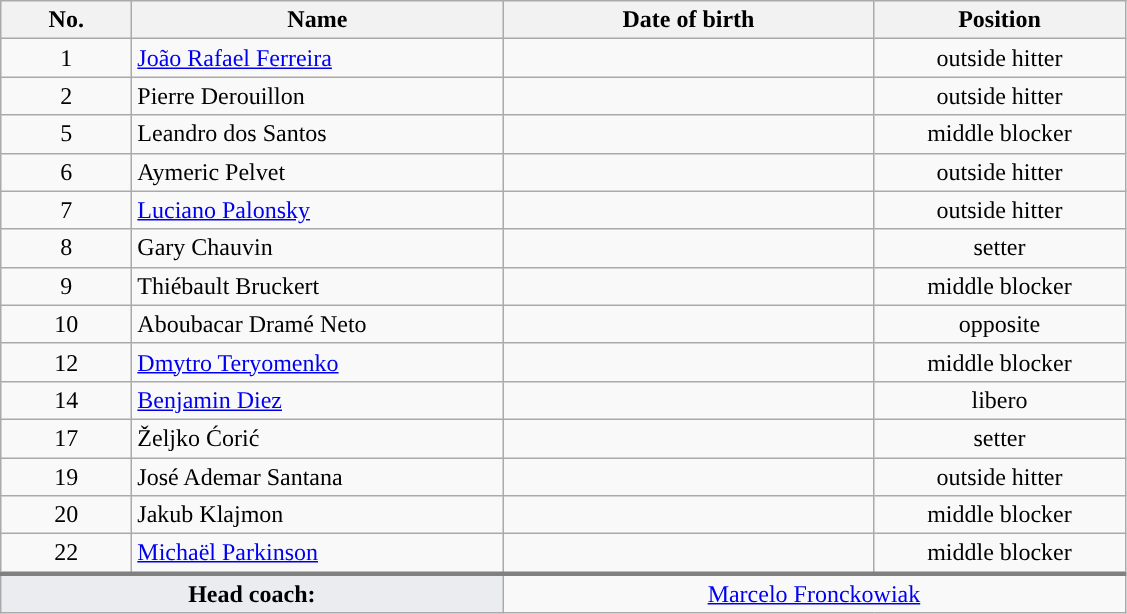<table class="wikitable sortable" style="font-size:100%; text-align:center;">
<tr>
<th style="width:5em">No.</th>
<th style="width:15em">Name</th>
<th style="width:15em">Date of birth</th>
<th style="width:10em">Position</th>
</tr>
<tr>
<td>1</td>
<td align=left> <a href='#'>João Rafael Ferreira</a></td>
<td align=right></td>
<td>outside hitter</td>
</tr>
<tr>
<td>2</td>
<td align=left> Pierre Derouillon</td>
<td align=right></td>
<td>outside hitter</td>
</tr>
<tr>
<td>5</td>
<td align=left> Leandro dos Santos</td>
<td align=right></td>
<td>middle blocker</td>
</tr>
<tr>
<td>6</td>
<td align=left> Aymeric Pelvet</td>
<td align=right></td>
<td>outside hitter</td>
</tr>
<tr>
<td>7</td>
<td align=left> <a href='#'>Luciano Palonsky</a></td>
<td align=right></td>
<td>outside hitter</td>
</tr>
<tr>
<td>8</td>
<td align=left> Gary Chauvin</td>
<td align=right></td>
<td>setter</td>
</tr>
<tr>
<td>9</td>
<td align=left> Thiébault Bruckert</td>
<td align=right></td>
<td>middle blocker</td>
</tr>
<tr>
<td>10</td>
<td align=left> Aboubacar Dramé Neto</td>
<td align=right></td>
<td>opposite</td>
</tr>
<tr>
<td>12</td>
<td align=left> <a href='#'>Dmytro Teryomenko</a></td>
<td align=right></td>
<td>middle blocker</td>
</tr>
<tr>
<td>14</td>
<td align=left> <a href='#'>Benjamin Diez</a></td>
<td align=right></td>
<td>libero</td>
</tr>
<tr>
<td>17</td>
<td align=left> Željko Ćorić</td>
<td align=right></td>
<td>setter</td>
</tr>
<tr>
<td>19</td>
<td align=left> José Ademar Santana</td>
<td align=right></td>
<td>outside hitter</td>
</tr>
<tr>
<td>20</td>
<td align=left> Jakub Klajmon</td>
<td align=right></td>
<td>middle blocker</td>
</tr>
<tr>
<td>22</td>
<td align=left> <a href='#'>Michaël Parkinson</a></td>
<td align=right></td>
<td>middle blocker</td>
</tr>
<tr class="sortbottom" style="border-top: 3px solid grey">
<td colspan=2 style="background:#EAECF0"><strong>Head coach:</strong></td>
<td colspan=3> <a href='#'>Marcelo Fronckowiak</a></td>
</tr>
</table>
